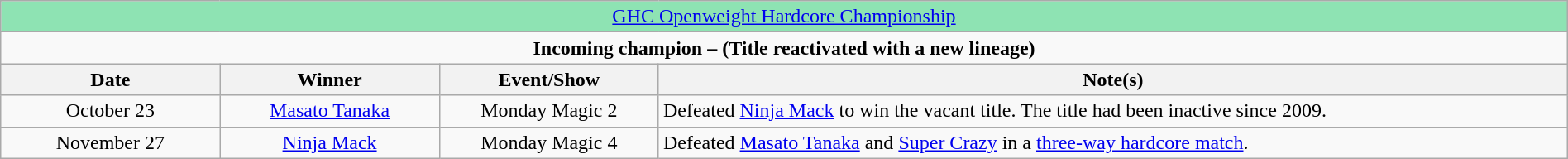<table class="wikitable" style="text-align:center; width:100%;">
<tr style="background:#8ee3b3;">
<td colspan="5" style="text-align: center;"><a href='#'>GHC Openweight Hardcore Championship</a></td>
</tr>
<tr>
<td colspan="5" style="text-align: center;"><strong>Incoming champion – (Title reactivated with a new lineage)</strong></td>
</tr>
<tr>
<th width=14%>Date</th>
<th width=14%>Winner</th>
<th width=14%>Event/Show</th>
<th width=58%>Note(s)</th>
</tr>
<tr>
<td>October 23</td>
<td><a href='#'>Masato Tanaka</a></td>
<td>Monday Magic 2</td>
<td align=left>Defeated <a href='#'>Ninja Mack</a> to win the vacant title. The title had been inactive since 2009.</td>
</tr>
<tr>
<td>November 27</td>
<td><a href='#'>Ninja Mack</a></td>
<td>Monday Magic 4</td>
<td align=left>Defeated <a href='#'>Masato Tanaka</a> and <a href='#'>Super Crazy</a> in a <a href='#'>three-way hardcore match</a>.</td>
</tr>
</table>
